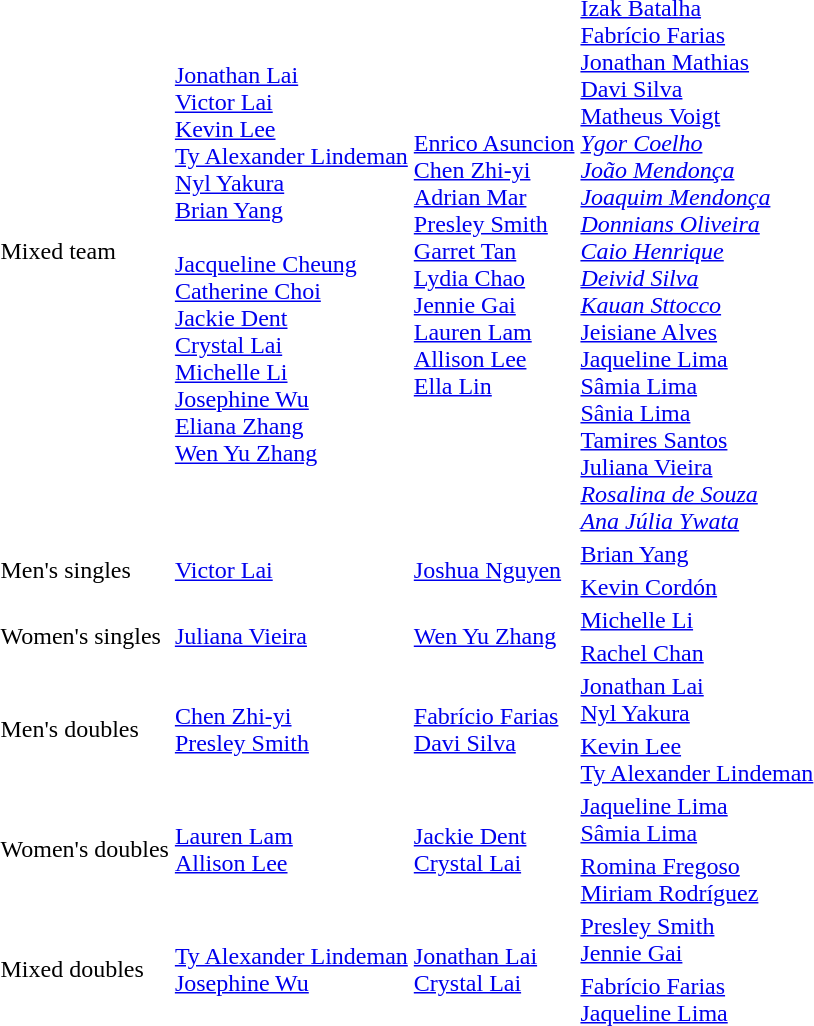<table>
<tr>
<td>Mixed team</td>
<td align="left"><br><a href='#'>Jonathan Lai</a><br><a href='#'>Victor Lai</a><br><a href='#'>Kevin Lee</a><br><a href='#'>Ty Alexander Lindeman</a><br><a href='#'>Nyl Yakura</a><br><a href='#'>Brian Yang</a><br><br><a href='#'>Jacqueline Cheung</a><br><a href='#'>Catherine Choi</a><br><a href='#'>Jackie Dent</a><br><a href='#'>Crystal Lai</a><br><a href='#'>Michelle Li</a><br><a href='#'>Josephine Wu</a><br><a href='#'>Eliana Zhang</a><br><a href='#'>Wen Yu Zhang</a></td>
<td align="left"><br><a href='#'>Enrico Asuncion</a><br><a href='#'>Chen Zhi-yi</a><br><a href='#'>Adrian Mar</a><br><a href='#'>Presley Smith</a><br><a href='#'>Garret Tan</a><br><a href='#'>Lydia Chao</a><br><a href='#'>Jennie Gai</a><br><a href='#'>Lauren Lam</a><br><a href='#'>Allison Lee</a><br><a href='#'>Ella Lin</a></td>
<td align="left"><br><a href='#'>Izak Batalha</a><br><a href='#'>Fabrício Farias</a><br><a href='#'>Jonathan Mathias</a><br><a href='#'>Davi Silva</a><br><a href='#'>Matheus Voigt</a><br><em><a href='#'>Ygor Coelho</a></em><br><em><a href='#'>João Mendonça</a></em><br><em><a href='#'>Joaquim Mendonça</a></em><br><em><a href='#'>Donnians Oliveira</a></em><br><em><a href='#'>Caio Henrique</a></em><br><em><a href='#'>Deivid Silva</a></em><br><em><a href='#'>Kauan Sttocco</a></em><br><a href='#'>Jeisiane Alves</a><br><a href='#'>Jaqueline Lima</a><br><a href='#'>Sâmia Lima</a><br><a href='#'>Sânia Lima</a><br><a href='#'>Tamires Santos</a><br><a href='#'>Juliana Vieira</a><br><em><a href='#'>Rosalina de Souza</a></em><br><em><a href='#'>Ana Júlia Ywata</a></em></td>
</tr>
<tr>
<td rowspan="2">Men's singles</td>
<td rowspan="2"> <a href='#'>Victor Lai</a></td>
<td rowspan="2"> <a href='#'>Joshua Nguyen</a></td>
<td> <a href='#'>Brian Yang</a></td>
</tr>
<tr>
<td> <a href='#'>Kevin Cordón</a></td>
</tr>
<tr>
<td rowspan="2">Women's singles</td>
<td rowspan="2"> <a href='#'>Juliana Vieira</a></td>
<td rowspan="2"> <a href='#'>Wen Yu Zhang</a></td>
<td> <a href='#'>Michelle Li</a></td>
</tr>
<tr>
<td> <a href='#'>Rachel Chan</a></td>
</tr>
<tr>
<td rowspan="2">Men's doubles</td>
<td rowspan="2"> <a href='#'>Chen Zhi-yi</a><br> <a href='#'>Presley Smith</a></td>
<td rowspan="2"> <a href='#'>Fabrício Farias</a><br> <a href='#'>Davi Silva</a></td>
<td> <a href='#'>Jonathan Lai</a><br> <a href='#'>Nyl Yakura</a></td>
</tr>
<tr>
<td> <a href='#'>Kevin Lee</a><br> <a href='#'>Ty Alexander Lindeman</a></td>
</tr>
<tr>
<td rowspan="2">Women's doubles</td>
<td rowspan="2"> <a href='#'>Lauren Lam</a><br> <a href='#'>Allison Lee</a></td>
<td rowspan="2"> <a href='#'>Jackie Dent</a><br> <a href='#'>Crystal Lai</a></td>
<td> <a href='#'>Jaqueline Lima</a><br> <a href='#'>Sâmia Lima</a></td>
</tr>
<tr>
<td> <a href='#'>Romina Fregoso</a><br> <a href='#'>Miriam Rodríguez</a></td>
</tr>
<tr>
<td rowspan="2">Mixed doubles</td>
<td rowspan="2"> <a href='#'>Ty Alexander Lindeman</a><br> <a href='#'>Josephine Wu</a></td>
<td rowspan="2"> <a href='#'>Jonathan Lai</a><br> <a href='#'>Crystal Lai</a></td>
<td> <a href='#'>Presley Smith</a><br> <a href='#'>Jennie Gai</a></td>
</tr>
<tr>
<td> <a href='#'>Fabrício Farias</a><br> <a href='#'>Jaqueline Lima</a></td>
</tr>
</table>
